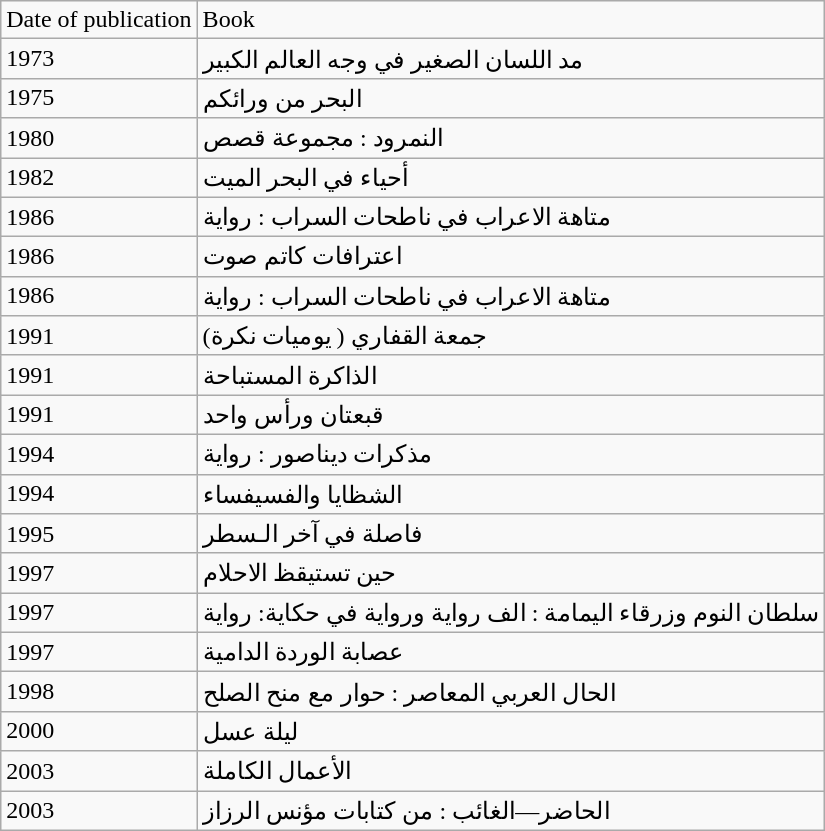<table class="wikitable">
<tr>
<td>Date of publication</td>
<td>Book</td>
</tr>
<tr>
<td>1973</td>
<td>مد اللسان الصغير في وجه العالم  الكبير</td>
</tr>
<tr>
<td>1975</td>
<td>البحر من ورائكم</td>
</tr>
<tr>
<td>1980</td>
<td>النمرود : مجموعة قصص</td>
</tr>
<tr>
<td>1982</td>
<td>أحياء في البحر الميت</td>
</tr>
<tr>
<td>1986</td>
<td>متاهة الاعراب في ناطحات السراب :  رواية</td>
</tr>
<tr>
<td>1986</td>
<td>اعترافات كاتم صوت</td>
</tr>
<tr>
<td>1986</td>
<td>متاهة الاعراب في ناطحات السراب :  رواية</td>
</tr>
<tr>
<td>1991</td>
<td>(جمعة القفاري ( يوميات نكرة</td>
</tr>
<tr>
<td>1991</td>
<td>الذاكرة المستباحة</td>
</tr>
<tr>
<td>1991</td>
<td>قبعتان ورأس واحد</td>
</tr>
<tr>
<td>1994</td>
<td>مذكرات ديناصور : رواية</td>
</tr>
<tr>
<td>1994</td>
<td>الشظايا والفسيفساء</td>
</tr>
<tr>
<td>1995</td>
<td>فاصلة في آخر الـسطر</td>
</tr>
<tr>
<td>1997</td>
<td>حين تستيقظ الاحلام</td>
</tr>
<tr>
<td>1997</td>
<td>سلطان النوم وزرقاء اليمامة : الف  رواية ورواية في حكاية: رواية</td>
</tr>
<tr>
<td>1997</td>
<td>عصابة الوردة الدامية</td>
</tr>
<tr>
<td>1998</td>
<td>الحال العربي المعاصر : حوار مع  منح الصلح</td>
</tr>
<tr>
<td>2000</td>
<td>ليلة عسل</td>
</tr>
<tr>
<td>2003</td>
<td>الأعمال الكاملة</td>
</tr>
<tr>
<td>2003</td>
<td>الحاضر—الغائب : من كتابات مؤنس  الرزاز</td>
</tr>
</table>
